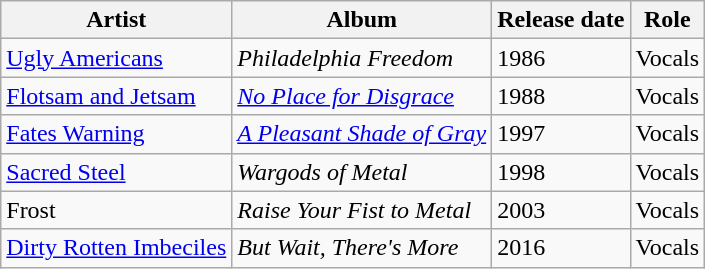<table class="wikitable sortable">
<tr>
<th scope="col">Artist</th>
<th scope="col">Album</th>
<th scope="col"  style=white-space:nowrap>Release date</th>
<th scope="col" class="unsortable">Role</th>
</tr>
<tr>
<td><a href='#'>Ugly Americans</a></td>
<td><em>Philadelphia Freedom</em></td>
<td>1986</td>
<td>Vocals</td>
</tr>
<tr>
<td><a href='#'>Flotsam and Jetsam</a></td>
<td><em><a href='#'>No Place for Disgrace</a></em></td>
<td>1988</td>
<td>Vocals</td>
</tr>
<tr>
<td><a href='#'>Fates Warning</a></td>
<td><em><a href='#'>A Pleasant Shade of Gray</a></em></td>
<td>1997</td>
<td>Vocals</td>
</tr>
<tr>
<td><a href='#'>Sacred Steel</a></td>
<td><em>Wargods of Metal</em></td>
<td>1998</td>
<td>Vocals</td>
</tr>
<tr>
<td>Frost</td>
<td><em>Raise Your Fist to Metal</em></td>
<td>2003</td>
<td>Vocals</td>
</tr>
<tr>
<td><a href='#'>Dirty Rotten Imbeciles</a></td>
<td><em>But Wait, There's More</em></td>
<td>2016</td>
<td>Vocals</td>
</tr>
</table>
